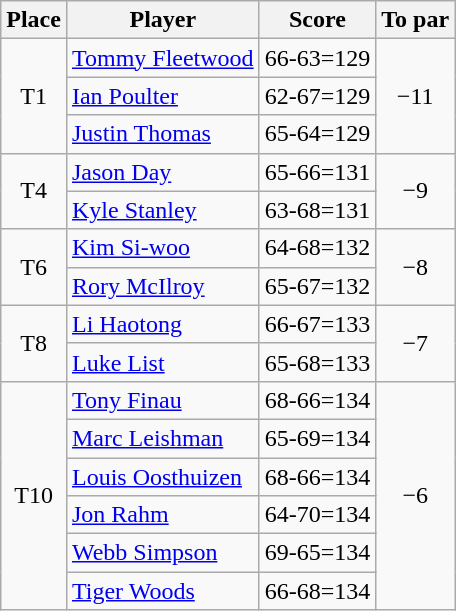<table class="wikitable">
<tr>
<th>Place</th>
<th>Player</th>
<th>Score</th>
<th>To par</th>
</tr>
<tr>
<td align=center rowspan=3>T1</td>
<td> <a href='#'>Tommy Fleetwood</a></td>
<td>66-63=129</td>
<td align=center rowspan=3>−11</td>
</tr>
<tr>
<td> <a href='#'>Ian Poulter</a></td>
<td>62-67=129</td>
</tr>
<tr>
<td> <a href='#'>Justin Thomas</a></td>
<td>65-64=129</td>
</tr>
<tr>
<td align=center rowspan=2>T4</td>
<td> <a href='#'>Jason Day</a></td>
<td>65-66=131</td>
<td align=center rowspan=2>−9</td>
</tr>
<tr>
<td> <a href='#'>Kyle Stanley</a></td>
<td>63-68=131</td>
</tr>
<tr>
<td align=center rowspan=2>T6</td>
<td> <a href='#'>Kim Si-woo</a></td>
<td>64-68=132</td>
<td align=center rowspan=2>−8</td>
</tr>
<tr>
<td> <a href='#'>Rory McIlroy</a></td>
<td>65-67=132</td>
</tr>
<tr>
<td align=center rowspan=2>T8</td>
<td> <a href='#'>Li Haotong</a></td>
<td>66-67=133</td>
<td align=center rowspan=2>−7</td>
</tr>
<tr>
<td> <a href='#'>Luke List</a></td>
<td>65-68=133</td>
</tr>
<tr>
<td align=center rowspan=6>T10</td>
<td> <a href='#'>Tony Finau</a></td>
<td>68-66=134</td>
<td align=center rowspan=6>−6</td>
</tr>
<tr>
<td> <a href='#'>Marc Leishman</a></td>
<td>65-69=134</td>
</tr>
<tr>
<td> <a href='#'>Louis Oosthuizen</a></td>
<td>68-66=134</td>
</tr>
<tr>
<td> <a href='#'>Jon Rahm</a></td>
<td>64-70=134</td>
</tr>
<tr>
<td> <a href='#'>Webb Simpson</a></td>
<td>69-65=134</td>
</tr>
<tr>
<td> <a href='#'>Tiger Woods</a></td>
<td>66-68=134</td>
</tr>
</table>
